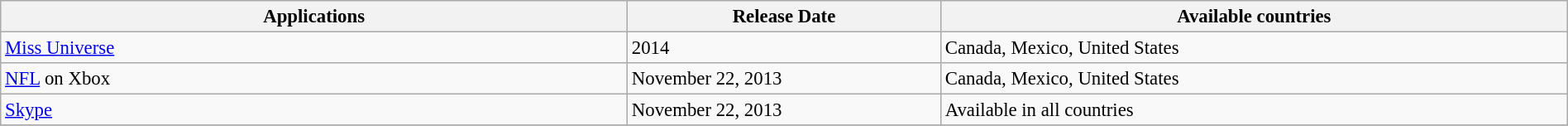<table class="wikitable sortable" style="width:100%; font-size:95%;">
<tr>
<th style="width:40%;">Applications</th>
<th style="width:20%;">Release Date</th>
<th style="width:40%;">Available countries</th>
</tr>
<tr>
<td><a href='#'>Miss Universe</a></td>
<td>2014</td>
<td>Canada, Mexico, United States</td>
</tr>
<tr>
<td><a href='#'>NFL</a> on Xbox</td>
<td>November 22, 2013</td>
<td>Canada, Mexico, United States</td>
</tr>
<tr>
<td><a href='#'>Skype</a></td>
<td>November 22, 2013</td>
<td>Available in all countries</td>
</tr>
<tr>
</tr>
</table>
